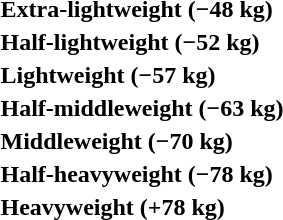<table>
<tr>
<th rowspan=2 style="text-align:left;">Extra-lightweight (−48 kg)</th>
<td rowspan=2></td>
<td rowspan=2></td>
<td></td>
</tr>
<tr>
<td></td>
</tr>
<tr>
<th rowspan=2 style="text-align:left;">Half-lightweight (−52 kg)</th>
<td rowspan=2></td>
<td rowspan=2></td>
<td></td>
</tr>
<tr>
<td></td>
</tr>
<tr>
<th rowspan=2 style="text-align:left;">Lightweight (−57 kg)</th>
<td rowspan=2></td>
<td rowspan=2></td>
<td></td>
</tr>
<tr>
<td></td>
</tr>
<tr>
<th rowspan=2 style="text-align:left;">Half-middleweight (−63 kg)</th>
<td rowspan=2></td>
<td rowspan=2></td>
<td></td>
</tr>
<tr>
<td></td>
</tr>
<tr>
<th rowspan=2 style="text-align:left;">Middleweight (−70 kg)</th>
<td rowspan=2></td>
<td rowspan=2></td>
<td></td>
</tr>
<tr>
<td></td>
</tr>
<tr>
<th rowspan=2 style="text-align:left;">Half-heavyweight (−78 kg)</th>
<td rowspan=2></td>
<td rowspan=2></td>
<td></td>
</tr>
<tr>
<td></td>
</tr>
<tr>
<th rowspan=2 style="text-align:left;">Heavyweight (+78 kg)</th>
<td rowspan=2></td>
<td rowspan=2></td>
<td></td>
</tr>
<tr>
<td></td>
</tr>
</table>
